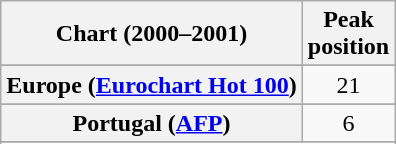<table class="wikitable sortable plainrowheaders" style="text-align:center">
<tr>
<th>Chart (2000–2001)</th>
<th>Peak<br>position</th>
</tr>
<tr>
</tr>
<tr>
</tr>
<tr>
</tr>
<tr>
</tr>
<tr>
<th scope="row">Europe (<a href='#'>Eurochart Hot 100</a>)</th>
<td>21</td>
</tr>
<tr>
</tr>
<tr>
</tr>
<tr>
</tr>
<tr>
</tr>
<tr>
</tr>
<tr>
</tr>
<tr>
</tr>
<tr>
<th scope="row">Portugal (<a href='#'>AFP</a>)</th>
<td>6</td>
</tr>
<tr>
</tr>
<tr>
</tr>
<tr>
</tr>
<tr>
</tr>
<tr>
</tr>
<tr>
</tr>
<tr>
</tr>
<tr>
</tr>
<tr>
</tr>
<tr>
</tr>
</table>
